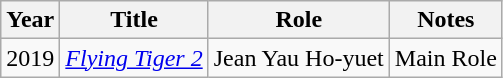<table class="wikitable plainrowheaders sortable">
<tr>
<th scope="col">Year</th>
<th scope="col">Title</th>
<th scope="col">Role</th>
<th scope="col" class="unsortable">Notes</th>
</tr>
<tr>
<td>2019</td>
<td><em><a href='#'>Flying Tiger 2</a></em></td>
<td>Jean Yau Ho-yuet</td>
<td>Main Role</td>
</tr>
</table>
